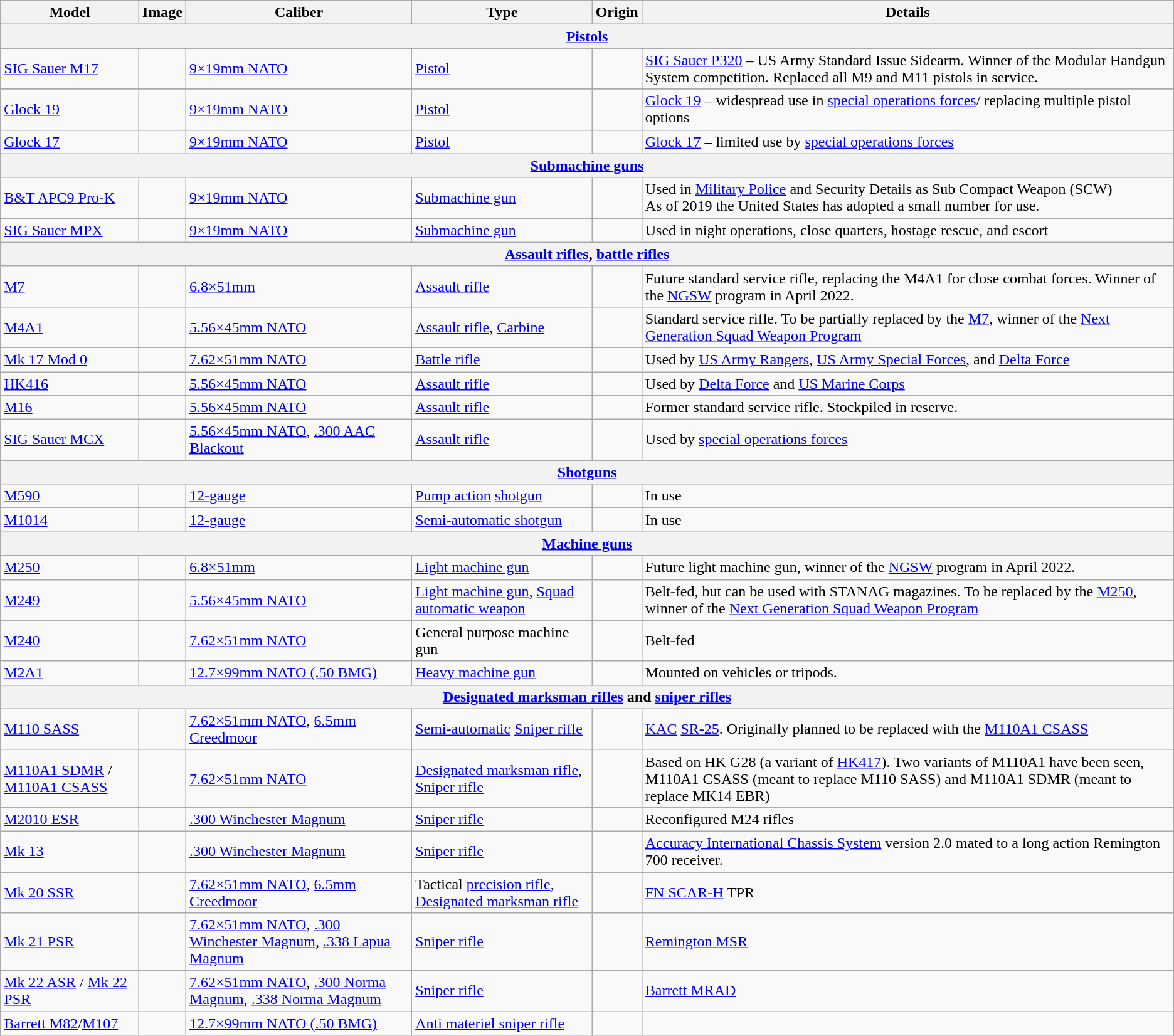<table class="wikitable">
<tr bgco>
<th>Model</th>
<th>Image</th>
<th>Caliber</th>
<th>Type</th>
<th>Origin</th>
<th>Details</th>
</tr>
<tr>
<th colspan="6"><a href='#'>Pistols</a></th>
</tr>
<tr>
<td><a href='#'>SIG Sauer M17</a></td>
<td></td>
<td><a href='#'>9×19mm NATO</a></td>
<td><a href='#'>Pistol</a></td>
<td></td>
<td><a href='#'>SIG Sauer P320</a> – US Army Standard Issue Sidearm. Winner of the Modular Handgun System competition. Replaced all M9 and M11 pistols in service. </td>
</tr>
<tr>
</tr>
<tr>
<td><a href='#'>Glock 19</a></td>
<td></td>
<td><a href='#'>9×19mm NATO</a></td>
<td><a href='#'>Pistol</a></td>
<td></td>
<td><a href='#'>Glock 19</a> – widespread use in <a href='#'>special operations forces</a>/ replacing multiple pistol options </td>
</tr>
<tr>
<td><a href='#'>Glock 17</a></td>
<td></td>
<td><a href='#'>9×19mm NATO</a></td>
<td><a href='#'>Pistol</a></td>
<td></td>
<td><a href='#'>Glock 17</a> – limited use by <a href='#'>special operations forces</a></td>
</tr>
<tr>
<th colspan="6"><a href='#'>Submachine guns</a></th>
</tr>
<tr>
<td><a href='#'>B&T APC9 Pro-K</a></td>
<td></td>
<td><a href='#'>9×19mm NATO</a></td>
<td><a href='#'>Submachine gun</a></td>
<td><br></td>
<td>Used in <a href='#'>Military Police</a> and Security Details as Sub Compact Weapon (SCW)<br>As of 2019 the United States has adopted a small number for use.</td>
</tr>
<tr>
<td><a href='#'>SIG Sauer MPX</a></td>
<td></td>
<td><a href='#'>9×19mm NATO</a></td>
<td><a href='#'>Submachine gun</a></td>
<td></td>
<td>Used in night operations, close quarters, hostage rescue, and escort</td>
</tr>
<tr>
<th colspan="6"><a href='#'>Assault rifles</a>, <a href='#'>battle rifles</a></th>
</tr>
<tr>
<td><a href='#'>M7</a></td>
<td></td>
<td><a href='#'>6.8×51mm</a></td>
<td><a href='#'>Assault rifle</a></td>
<td></td>
<td>Future standard service rifle, replacing the M4A1 for close combat forces. Winner of the <a href='#'>NGSW</a> program in April 2022.</td>
</tr>
<tr>
<td><a href='#'>M4A1</a></td>
<td></td>
<td><a href='#'>5.56×45mm NATO</a></td>
<td><a href='#'>Assault rifle</a>, <a href='#'>Carbine</a></td>
<td></td>
<td>Standard service rifle. To be partially replaced by the <a href='#'>M7</a>, winner of the <a href='#'>Next Generation Squad Weapon Program</a></td>
</tr>
<tr>
<td><a href='#'>Mk 17 Mod 0</a></td>
<td></td>
<td><a href='#'>7.62×51mm NATO</a></td>
<td><a href='#'>Battle rifle</a></td>
<td><br></td>
<td>Used by <a href='#'>US Army Rangers</a>, <a href='#'>US Army Special Forces</a>, and <a href='#'>Delta Force</a></td>
</tr>
<tr>
<td><a href='#'>HK416</a></td>
<td></td>
<td><a href='#'>5.56×45mm NATO</a></td>
<td><a href='#'>Assault rifle</a></td>
<td></td>
<td>Used by <a href='#'>Delta Force</a> and <a href='#'>US Marine Corps</a></td>
</tr>
<tr>
<td><a href='#'>M16</a></td>
<td></td>
<td><a href='#'>5.56×45mm NATO</a></td>
<td><a href='#'>Assault rifle</a></td>
<td></td>
<td>Former standard service rifle. Stockpiled in reserve. </td>
</tr>
<tr>
<td><a href='#'>SIG Sauer MCX</a></td>
<td></td>
<td><a href='#'>5.56×45mm NATO</a>, <a href='#'>.300 AAC Blackout</a></td>
<td><a href='#'>Assault rifle</a></td>
<td></td>
<td>Used by <a href='#'>special operations forces</a></td>
</tr>
<tr>
<th colspan="6"><a href='#'>Shotguns</a></th>
</tr>
<tr>
<td><a href='#'>M590</a></td>
<td></td>
<td><a href='#'>12-gauge</a></td>
<td><a href='#'>Pump action</a> <a href='#'>shotgun</a></td>
<td></td>
<td>In use</td>
</tr>
<tr>
<td><a href='#'>M1014</a></td>
<td></td>
<td><a href='#'>12-gauge</a></td>
<td><a href='#'>Semi-automatic shotgun</a></td>
<td></td>
<td>In use</td>
</tr>
<tr>
<th colspan="6"><a href='#'>Machine guns</a></th>
</tr>
<tr>
<td><a href='#'>M250</a></td>
<td></td>
<td><a href='#'>6.8×51mm</a></td>
<td><a href='#'>Light machine gun</a></td>
<td></td>
<td>Future light machine gun, winner of the <a href='#'>NGSW</a> program in April 2022.</td>
</tr>
<tr>
<td><a href='#'>M249</a></td>
<td></td>
<td><a href='#'>5.56×45mm NATO</a></td>
<td><a href='#'>Light machine gun</a>, <a href='#'>Squad automatic weapon</a></td>
<td><br></td>
<td>Belt-fed, but can be used with STANAG magazines. To be replaced by the <a href='#'>M250</a>, winner of the <a href='#'>Next Generation Squad Weapon Program</a></td>
</tr>
<tr>
<td><a href='#'>M240</a></td>
<td></td>
<td><a href='#'>7.62×51mm NATO</a></td>
<td>General purpose machine gun</td>
<td><br></td>
<td>Belt-fed</td>
</tr>
<tr>
<td><a href='#'>M2A1</a></td>
<td></td>
<td><a href='#'>12.7×99mm NATO (.50 BMG)</a></td>
<td><a href='#'>Heavy machine gun</a></td>
<td></td>
<td>Mounted on vehicles or tripods.</td>
</tr>
<tr>
<th colspan="6"><a href='#'>Designated marksman rifles</a> and <a href='#'>sniper rifles</a></th>
</tr>
<tr>
<td><a href='#'>M110 SASS</a></td>
<td></td>
<td><a href='#'>7.62×51mm NATO</a>, <a href='#'>6.5mm Creedmoor</a></td>
<td><a href='#'>Semi-automatic</a> <a href='#'>Sniper rifle</a></td>
<td></td>
<td><a href='#'>KAC</a> <a href='#'>SR-25</a>. Originally planned to be replaced with the <a href='#'>M110A1 CSASS</a></td>
</tr>
<tr>
<td><a href='#'>M110A1 SDMR</a> / <a href='#'>M110A1 CSASS</a></td>
<td></td>
<td><a href='#'>7.62×51mm NATO</a></td>
<td><a href='#'>Designated marksman rifle</a>, <a href='#'>Sniper rifle</a></td>
<td></td>
<td>Based on HK G28 (a variant of <a href='#'>HK417</a>). Two variants of M110A1 have been seen, M110A1 CSASS (meant to replace M110 SASS) and M110A1 SDMR (meant to replace MK14 EBR)</td>
</tr>
<tr>
<td><a href='#'>M2010 ESR</a></td>
<td></td>
<td><a href='#'>.300 Winchester Magnum</a></td>
<td><a href='#'>Sniper rifle</a></td>
<td></td>
<td>Reconfigured M24 rifles</td>
</tr>
<tr>
<td><a href='#'>Mk 13</a></td>
<td></td>
<td><a href='#'>.300 Winchester Magnum</a></td>
<td><a href='#'>Sniper rifle</a></td>
<td></td>
<td><a href='#'>Accuracy International Chassis System</a> version 2.0 mated to a long action Remington 700 receiver.</td>
</tr>
<tr>
<td><a href='#'>Mk 20 SSR</a></td>
<td></td>
<td><a href='#'>7.62×51mm NATO</a>, <a href='#'>6.5mm Creedmoor</a></td>
<td>Tactical <a href='#'>precision rifle</a>, <a href='#'>Designated marksman rifle</a></td>
<td><br></td>
<td><a href='#'>FN SCAR-H</a> TPR</td>
</tr>
<tr>
<td><a href='#'>Mk 21 PSR</a></td>
<td></td>
<td><a href='#'>7.62×51mm NATO</a>, <a href='#'>.300 Winchester Magnum</a>, <a href='#'>.338 Lapua Magnum</a></td>
<td><a href='#'>Sniper rifle</a></td>
<td></td>
<td><a href='#'>Remington MSR</a></td>
</tr>
<tr>
<td><a href='#'>Mk 22 ASR</a> / <a href='#'>Mk 22 PSR</a></td>
<td></td>
<td><a href='#'>7.62×51mm NATO</a>, <a href='#'>.300 Norma Magnum</a>, <a href='#'>.338 Norma Magnum</a></td>
<td><a href='#'>Sniper rifle</a></td>
<td></td>
<td><a href='#'>Barrett MRAD</a></td>
</tr>
<tr>
<td><a href='#'>Barrett M82</a>/<a href='#'>M107</a></td>
<td></td>
<td><a href='#'>12.7×99mm NATO (.50 BMG)</a></td>
<td><a href='#'>Anti materiel sniper rifle</a></td>
<td></td>
<td></td>
</tr>
</table>
